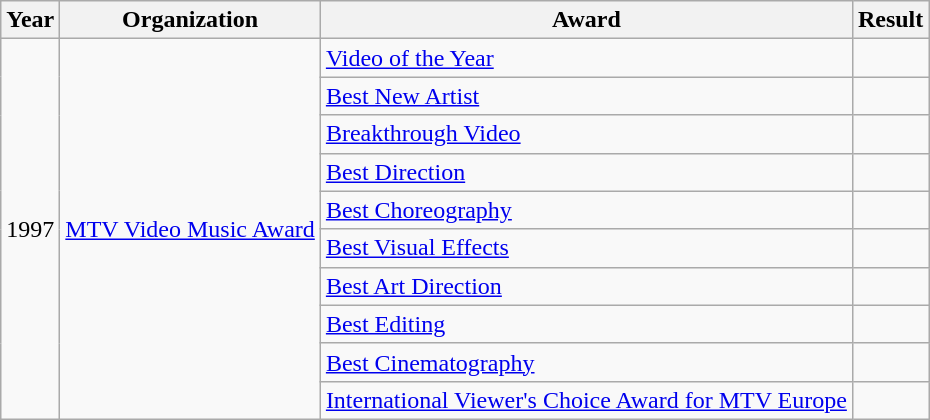<table class="wikitable">
<tr>
<th>Year</th>
<th>Organization</th>
<th>Award</th>
<th>Result</th>
</tr>
<tr>
<td rowspan="10">1997</td>
<td rowspan="10"><a href='#'>MTV Video Music Award</a></td>
<td><a href='#'>Video of the Year</a></td>
<td></td>
</tr>
<tr>
<td><a href='#'>Best New Artist</a></td>
<td></td>
</tr>
<tr>
<td><a href='#'>Breakthrough Video</a></td>
<td></td>
</tr>
<tr>
<td><a href='#'>Best Direction</a> </td>
<td></td>
</tr>
<tr>
<td><a href='#'>Best Choreography</a> </td>
<td></td>
</tr>
<tr>
<td><a href='#'>Best Visual Effects</a> </td>
<td></td>
</tr>
<tr>
<td><a href='#'>Best Art Direction</a> </td>
<td></td>
</tr>
<tr>
<td><a href='#'>Best Editing</a> </td>
<td></td>
</tr>
<tr>
<td><a href='#'>Best Cinematography</a> </td>
<td></td>
</tr>
<tr>
<td><a href='#'>International Viewer's Choice Award for MTV Europe</a></td>
<td></td>
</tr>
</table>
